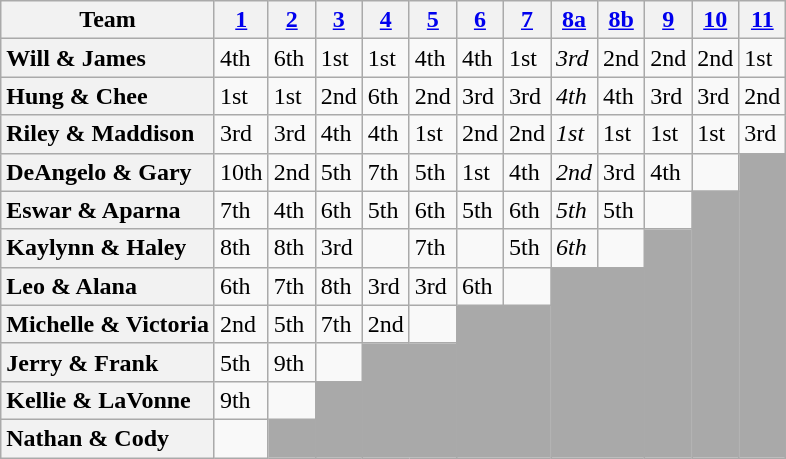<table class="wikitable sortable" style="text-align:left;">
<tr>
<th scope="col" class="unsortable">Team</th>
<th scope="col"><a href='#'>1</a></th>
<th scope="col"><a href='#'>2</a></th>
<th scope="col"><a href='#'>3</a></th>
<th scope="col"><a href='#'>4</a></th>
<th scope="col"><a href='#'>5</a></th>
<th scope="col"><a href='#'>6</a></th>
<th scope="col"><a href='#'>7</a></th>
<th scope="col"><a href='#'>8a</a><span></span></th>
<th scope="col"><a href='#'>8b</a></th>
<th scope="col"><a href='#'>9</a></th>
<th scope="col"><a href='#'>10</a></th>
<th scope="col"><a href='#'>11</a></th>
</tr>
<tr>
<th scope="row" style="text-align:left">Will & James</th>
<td>4th</td>
<td>6th</td>
<td>1st</td>
<td>1st</td>
<td>4th</td>
<td>4th</td>
<td>1st</td>
<td><em>3rd</em></td>
<td>2nd</td>
<td>2nd</td>
<td>2nd</td>
<td>1st</td>
</tr>
<tr>
<th scope="row" style="text-align:left">Hung & Chee</th>
<td>1st</td>
<td>1st</td>
<td>2nd</td>
<td>6th</td>
<td>2nd</td>
<td>3rd</td>
<td>3rd</td>
<td><em>4th</em></td>
<td>4th</td>
<td>3rd</td>
<td>3rd</td>
<td>2nd</td>
</tr>
<tr>
<th scope="row" style="text-align:left">Riley & Maddison</th>
<td>3rd</td>
<td>3rd</td>
<td>4th</td>
<td>4th</td>
<td>1st</td>
<td>2nd</td>
<td>2nd</td>
<td><em>1st</em></td>
<td>1st</td>
<td>1st</td>
<td>1st</td>
<td>3rd</td>
</tr>
<tr>
<th scope="row" style="text-align:left">DeAngelo & Gary</th>
<td>10th</td>
<td>2nd</td>
<td>5th</td>
<td>7th</td>
<td>5th</td>
<td>1st</td>
<td>4th</td>
<td><em>2nd</em></td>
<td>3rd</td>
<td>4th</td>
<td></td>
<td colspan="1" rowspan="8" style="background:darkgrey;"></td>
</tr>
<tr>
<th scope="row" style="text-align:left">Eswar & Aparna</th>
<td>7th</td>
<td>4th</td>
<td>6th</td>
<td>5th</td>
<td>6th</td>
<td>5th</td>
<td>6th</td>
<td><em>5th</em></td>
<td>5th</td>
<td></td>
<td rowspan="7" style="background:darkgrey;"></td>
</tr>
<tr>
<th scope="row" style="text-align:left">Kaylynn & Haley</th>
<td>8th</td>
<td>8th</td>
<td>3rd</td>
<td></td>
<td>7th</td>
<td></td>
<td>5th</td>
<td><em>6th</em></td>
<td></td>
<td rowspan="6" style="background:darkgrey;"></td>
</tr>
<tr>
<th scope="row" style="text-align:left">Leo & Alana</th>
<td>6th</td>
<td>7th</td>
<td>8th</td>
<td>3rd</td>
<td>3rd</td>
<td>6th</td>
<td></td>
<td colspan="2" rowspan="5" bgcolor=darkgray></td>
</tr>
<tr>
<th scope="row" style="text-align:left">Michelle & Victoria</th>
<td>2nd</td>
<td>5th</td>
<td>7th</td>
<td>2nd</td>
<td></td>
<td colspan="2" rowspan="4" style="background:darkgrey;"></td>
</tr>
<tr>
<th scope="row" style="text-align:left">Jerry & Frank</th>
<td>5th</td>
<td>9th</td>
<td></td>
<td colspan="2" rowspan="3" style="background:darkgrey;"></td>
</tr>
<tr>
<th scope="row" style="text-align:left">Kellie & LaVonne</th>
<td>9th</td>
<td></td>
<td rowspan="2" style="background:darkgrey;"></td>
</tr>
<tr>
<th scope="row" style="text-align:left">Nathan & Cody</th>
<td></td>
<td style="background:darkgrey;"></td>
</tr>
</table>
